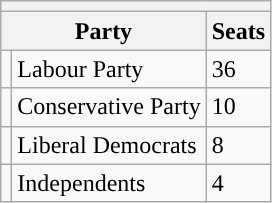<table class="wikitable">
<tr>
<th colspan="3"></th>
</tr>
<tr>
<th colspan="2">Party</th>
<th>Seats</th>
</tr>
<tr>
<td style="color:inherit;background:"></td>
<td>Labour Party</td>
<td>36</td>
</tr>
<tr>
<td style="color:inherit;background:"></td>
<td>Conservative Party</td>
<td>10</td>
</tr>
<tr>
<td style="color:inherit;background:"></td>
<td>Liberal Democrats</td>
<td>8</td>
</tr>
<tr>
<td style="color:inherit;background:"></td>
<td>Independents</td>
<td>4</td>
</tr>
</table>
